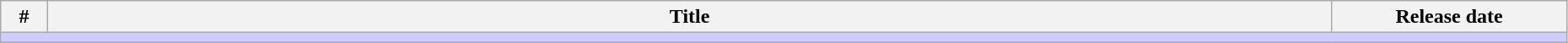<table class="wikitable" width="98%">
<tr>
<th width="3%">#</th>
<th>Title</th>
<th width="15%">Release date</th>
</tr>
<tr>
<td colspan="3" bgcolor="#CCF"></td>
</tr>
<tr>
</tr>
</table>
